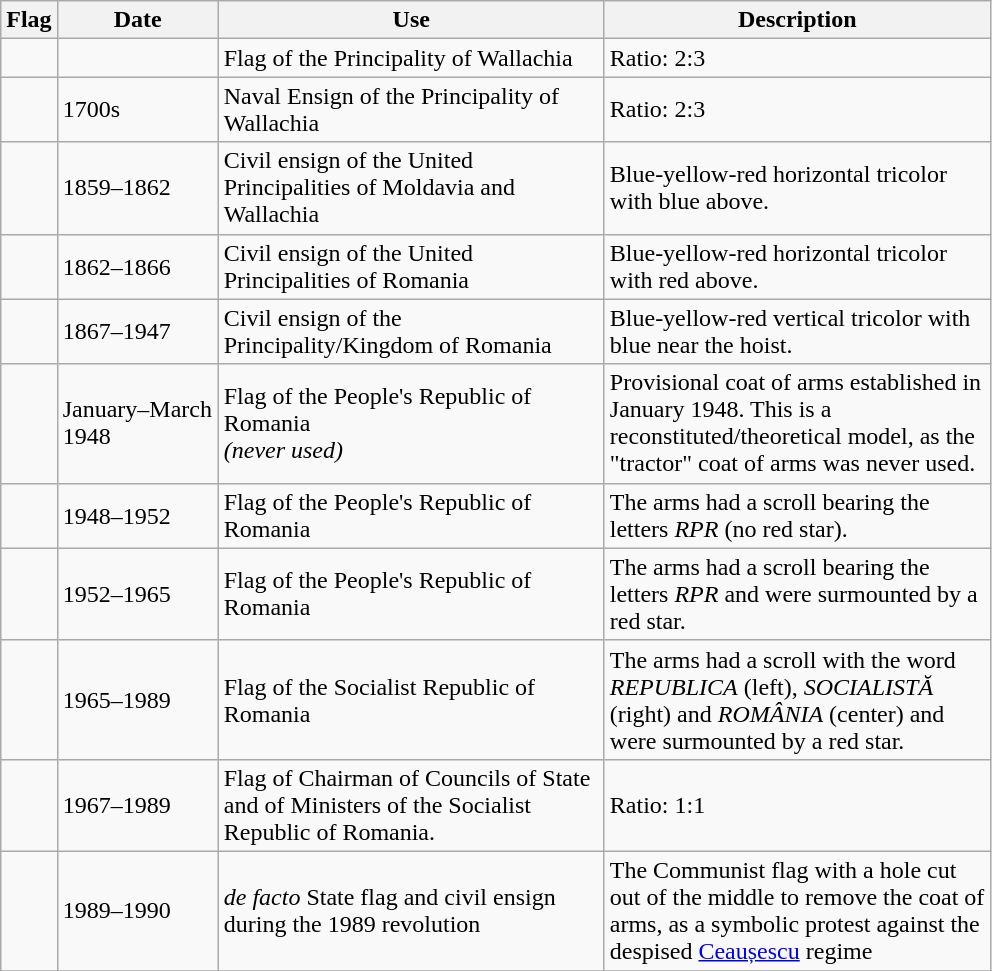<table class="wikitable">
<tr>
<th>Flag</th>
<th width="100">Date</th>
<th width="250">Use</th>
<th width="250">Description</th>
</tr>
<tr>
<td></td>
<td></td>
<td>Flag of the Principality of Wallachia</td>
<td>Ratio: 2:3</td>
</tr>
<tr>
<td></td>
<td>1700s</td>
<td>Naval Ensign of the Principality of Wallachia</td>
<td>Ratio: 2:3</td>
</tr>
<tr>
<td></td>
<td>1859–1862</td>
<td>Civil ensign of the United Principalities of Moldavia and Wallachia</td>
<td>Blue-yellow-red horizontal tricolor with blue above.</td>
</tr>
<tr>
<td></td>
<td>1862–1866</td>
<td>Civil ensign of the United Principalities of Romania</td>
<td>Blue-yellow-red horizontal tricolor with red above.</td>
</tr>
<tr>
<td></td>
<td>1867–1947</td>
<td>Civil ensign of the Principality/Kingdom of Romania</td>
<td>Blue-yellow-red vertical tricolor with blue near the hoist.</td>
</tr>
<tr>
<td></td>
<td>January–March 1948</td>
<td>Flag of the People's Republic of Romania<br><em>(never used)</em></td>
<td>Provisional coat of arms established in January 1948. This is a reconstituted/theoretical model, as the "tractor" coat of arms was never used.</td>
</tr>
<tr>
<td></td>
<td>1948–1952</td>
<td>Flag of the People's Republic of Romania</td>
<td>The arms had a scroll bearing the letters <em>RPR</em> (no red star).</td>
</tr>
<tr>
<td></td>
<td>1952–1965</td>
<td>Flag of the People's Republic of Romania</td>
<td>The arms had a scroll bearing the letters <em>RPR</em> and were surmounted by a red star.</td>
</tr>
<tr>
<td></td>
<td>1965–1989</td>
<td>Flag of the Socialist Republic of Romania</td>
<td>The arms had a scroll with the word <em>REPUBLICA</em> (left), <em>SOCIALISTĂ</em> (right) and <em>ROMÂNIA</em> (center) and were surmounted by a red star.</td>
</tr>
<tr>
<td></td>
<td>1967–1989</td>
<td>Flag of Chairman of Councils of State and of Ministers of the Socialist Republic of Romania.</td>
<td>Ratio: 1:1</td>
</tr>
<tr>
<td></td>
<td>1989–1990</td>
<td><em>de facto</em> State flag and civil ensign during the 1989 revolution</td>
<td>The Communist flag with a hole cut out of the middle to remove the coat of arms, as a symbolic protest against the despised <a href='#'>Ceaușescu</a> regime</td>
</tr>
<tr>
</tr>
</table>
